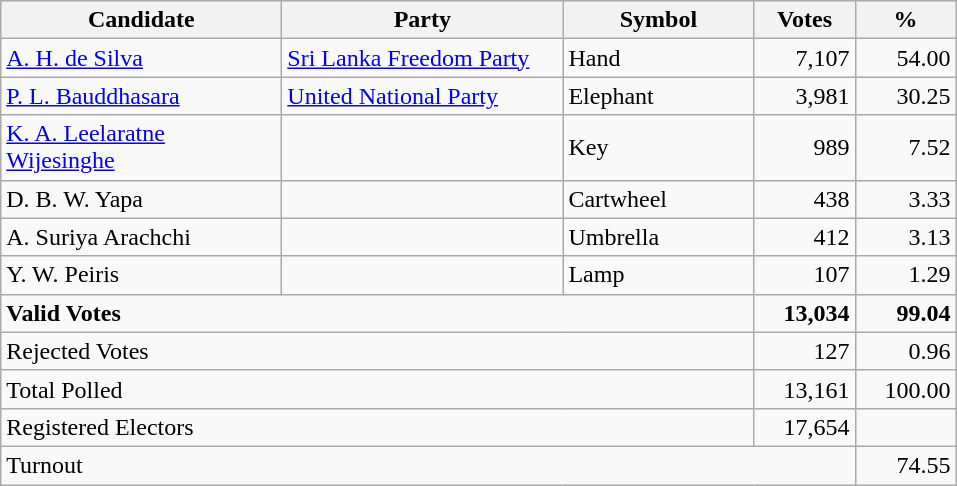<table class="wikitable" border="1" style="text-align:right;">
<tr>
<th align=left width="180">Candidate</th>
<th align=left width="180">Party</th>
<th align=left width="120">Symbol</th>
<th align=left width="60">Votes</th>
<th align=left width="60">%</th>
</tr>
<tr>
<td align=left><a href='#'>A. H. de Silva</a></td>
<td align=left><a href='#'>Sri Lanka Freedom Party</a></td>
<td align=left>Hand</td>
<td>7,107</td>
<td>54.00</td>
</tr>
<tr>
<td align=left><a href='#'>P. L. Bauddhasara</a></td>
<td align=left><a href='#'>United National Party</a></td>
<td align=left>Elephant</td>
<td>3,981</td>
<td>30.25</td>
</tr>
<tr>
<td align=left><a href='#'>K. A. Leelaratne Wijesinghe</a></td>
<td align=left></td>
<td align=left>Key</td>
<td>989</td>
<td>7.52</td>
</tr>
<tr>
<td align=left>D. B. W. Yapa</td>
<td align=left></td>
<td align=left>Cartwheel</td>
<td>438</td>
<td>3.33</td>
</tr>
<tr>
<td align=left>A. Suriya Arachchi</td>
<td align=left></td>
<td align=left>Umbrella</td>
<td>412</td>
<td>3.13</td>
</tr>
<tr>
<td align=left>Y. W. Peiris</td>
<td align=left></td>
<td align=left>Lamp</td>
<td>107</td>
<td>1.29</td>
</tr>
<tr>
<td align=left colspan=3><strong>Valid Votes</strong></td>
<td><strong>13,034</strong></td>
<td><strong>99.04</strong></td>
</tr>
<tr>
<td align=left colspan=3>Rejected Votes</td>
<td>127</td>
<td>0.96</td>
</tr>
<tr>
<td align=left colspan=3>Total Polled</td>
<td>13,161</td>
<td>100.00</td>
</tr>
<tr>
<td align=left colspan=3>Registered Electors</td>
<td>17,654</td>
<td></td>
</tr>
<tr>
<td align=left colspan=4>Turnout</td>
<td>74.55</td>
</tr>
</table>
